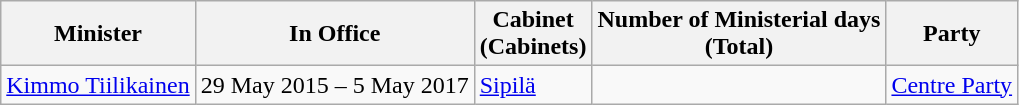<table class="wikitable">
<tr>
<th>Minister</th>
<th>In Office</th>
<th>Cabinet<br>(Cabinets)</th>
<th>Number of Ministerial days <br>(Total)</th>
<th>Party</th>
</tr>
<tr>
<td><a href='#'>Kimmo Tiilikainen</a></td>
<td>29 May 2015 – 5 May 2017</td>
<td><a href='#'>Sipilä</a></td>
<td></td>
<td><a href='#'>Centre Party</a></td>
</tr>
</table>
